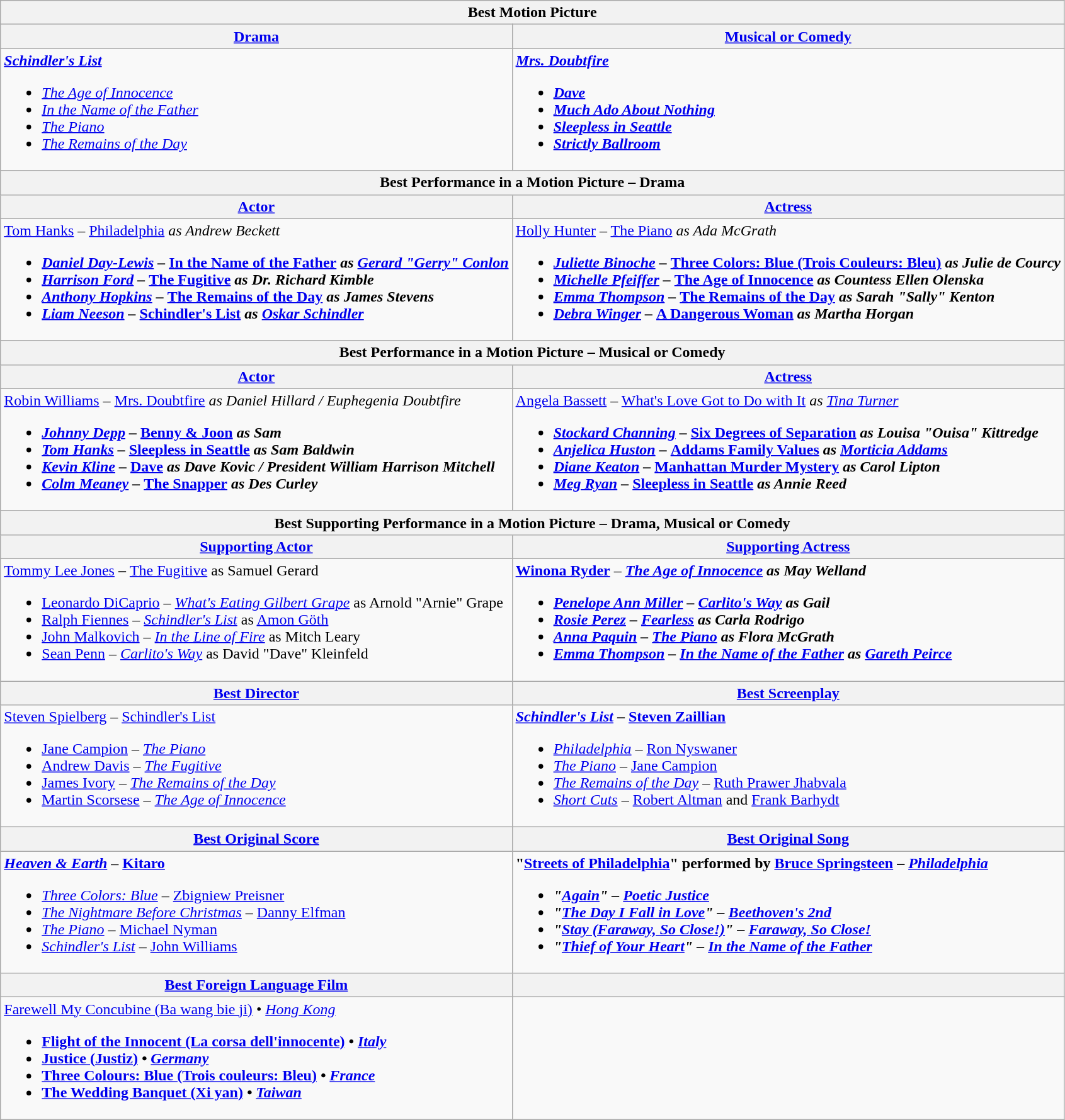<table class="wikitable" style="width=100%">
<tr>
<th colspan="2">Best Motion Picture</th>
</tr>
<tr>
<th style="width=50%"><a href='#'>Drama</a></th>
<th style="width=50%"><a href='#'>Musical or Comedy</a></th>
</tr>
<tr>
<td valign="top"><strong><em><a href='#'>Schindler's List</a></em></strong><br><ul><li><em><a href='#'>The Age of Innocence</a></em></li><li><em><a href='#'>In the Name of the Father</a></em></li><li><em><a href='#'>The Piano</a></em></li><li><em><a href='#'>The Remains of the Day</a></em></li></ul></td>
<td valign="top"><strong> <em><a href='#'>Mrs. Doubtfire</a><strong><em><br><ul><li></em><a href='#'>Dave</a><em></li><li></em><a href='#'>Much Ado About Nothing</a><em></li><li></em><a href='#'>Sleepless in Seattle</a><em></li><li></em><a href='#'>Strictly Ballroom</a><em></li></ul></td>
</tr>
<tr>
<th colspan="2">Best Performance in a Motion Picture – Drama</th>
</tr>
<tr>
<th><a href='#'>Actor</a></th>
<th><a href='#'>Actress</a></th>
</tr>
<tr>
<td valign="top"></strong> <a href='#'>Tom Hanks</a> – </em><a href='#'>Philadelphia</a><em> as Andrew Beckett<strong><br><ul><li><a href='#'>Daniel Day-Lewis</a> – </em><a href='#'>In the Name of the Father</a><em> as <a href='#'>Gerard "Gerry" Conlon</a></li><li><a href='#'>Harrison Ford</a> – </em><a href='#'>The Fugitive</a><em> as Dr. Richard Kimble</li><li><a href='#'>Anthony Hopkins</a> – </em><a href='#'>The Remains of the Day</a><em> as James Stevens</li><li><a href='#'>Liam Neeson</a> – </em><a href='#'>Schindler's List</a><em> as <a href='#'>Oskar Schindler</a></li></ul></td>
<td valign="top"></strong><a href='#'>Holly Hunter</a> – </em><a href='#'>The Piano</a><em> as Ada McGrath<strong><br><ul><li><a href='#'>Juliette Binoche</a> – </em><a href='#'>Three Colors: Blue (Trois Couleurs: Bleu)</a><em> as Julie de Courcy</li><li><a href='#'>Michelle Pfeiffer</a> – </em><a href='#'>The Age of Innocence</a><em> as Countess Ellen Olenska</li><li><a href='#'>Emma Thompson</a> – </em><a href='#'>The Remains of the Day</a><em> as Sarah "Sally" Kenton</li><li><a href='#'>Debra Winger</a> – </em><a href='#'>A Dangerous Woman</a><em> as Martha Horgan</li></ul></td>
</tr>
<tr>
<th colspan="2">Best Performance in a Motion Picture – Musical or Comedy</th>
</tr>
<tr>
<th><a href='#'>Actor</a></th>
<th><a href='#'>Actress</a></th>
</tr>
<tr>
<td valign="top"></strong> <a href='#'>Robin Williams</a> – </em><a href='#'>Mrs. Doubtfire</a><em> as Daniel Hillard / Euphegenia Doubtfire<strong><br><ul><li><a href='#'>Johnny Depp</a> – </em><a href='#'>Benny & Joon</a><em> as Sam</li><li><a href='#'>Tom Hanks</a> – </em><a href='#'>Sleepless in Seattle</a><em> as Sam Baldwin</li><li><a href='#'>Kevin Kline</a> – </em><a href='#'>Dave</a><em> as Dave Kovic / President William Harrison Mitchell</li><li><a href='#'>Colm Meaney</a> – </em><a href='#'>The Snapper</a><em> as Des Curley</li></ul></td>
<td valign="top"></strong> <a href='#'>Angela Bassett</a> – </em><a href='#'>What's Love Got to Do with It</a><em> as <a href='#'>Tina Turner</a><strong><br><ul><li><a href='#'>Stockard Channing</a> – </em><a href='#'>Six Degrees of Separation</a><em> as Louisa "Ouisa" Kittredge</li><li><a href='#'>Anjelica Huston</a> – </em><a href='#'>Addams Family Values</a><em> as <a href='#'>Morticia Addams</a></li><li><a href='#'>Diane Keaton</a> – </em><a href='#'>Manhattan Murder Mystery</a><em> as Carol Lipton</li><li><a href='#'>Meg Ryan</a> – </em><a href='#'>Sleepless in Seattle</a><em> as Annie Reed</li></ul></td>
</tr>
<tr>
<th colspan="2">Best Supporting Performance in a Motion Picture – Drama, Musical or Comedy</th>
</tr>
<tr>
<th><a href='#'>Supporting Actor</a></th>
<th><a href='#'>Supporting Actress</a></th>
</tr>
<tr>
<td valign="top"></strong><a href='#'>Tommy Lee Jones</a><strong> – </em></strong><a href='#'>The Fugitive</a></em> as Samuel Gerard</strong><br><ul><li><a href='#'>Leonardo DiCaprio</a> – <em><a href='#'>What's Eating Gilbert Grape</a></em> as Arnold "Arnie" Grape</li><li><a href='#'>Ralph Fiennes</a> – <em><a href='#'>Schindler's List</a></em> as <a href='#'>Amon Göth</a></li><li><a href='#'>John Malkovich</a> – <em><a href='#'>In the Line of Fire</a></em> as Mitch Leary</li><li><a href='#'>Sean Penn</a> – <em><a href='#'>Carlito's Way</a></em> as David "Dave" Kleinfeld</li></ul></td>
<td valign="top"><strong><a href='#'>Winona Ryder</a></strong> – <strong><em><a href='#'>The Age of Innocence</a><em> as May Welland<strong><br><ul><li><a href='#'>Penelope Ann Miller</a> – </em><a href='#'>Carlito's Way</a><em> as Gail</li><li><a href='#'>Rosie Perez</a> – </em><a href='#'>Fearless</a><em> as Carla Rodrigo</li><li><a href='#'>Anna Paquin</a> – </em><a href='#'>The Piano</a><em> as Flora McGrath</li><li><a href='#'>Emma Thompson</a> – </em><a href='#'>In the Name of the Father</a><em> as <a href='#'>Gareth Peirce</a></li></ul></td>
</tr>
<tr>
<th><a href='#'>Best Director</a></th>
<th><a href='#'>Best Screenplay</a></th>
</tr>
<tr>
<td valign="top"></strong> <a href='#'>Steven Spielberg</a> – </em><a href='#'>Schindler's List</a></em></strong><br><ul><li><a href='#'>Jane Campion</a> – <em><a href='#'>The Piano</a></em></li><li><a href='#'>Andrew Davis</a> – <em><a href='#'>The Fugitive</a></em></li><li><a href='#'>James Ivory</a> – <em><a href='#'>The Remains of the Day</a></em></li><li><a href='#'>Martin Scorsese</a> – <em><a href='#'>The Age of Innocence</a></em></li></ul></td>
<td valign="top"><strong> <em><a href='#'>Schindler's List</a></em> – <a href='#'>Steven Zaillian</a></strong><br><ul><li><em><a href='#'>Philadelphia</a></em> – <a href='#'>Ron Nyswaner</a></li><li><em><a href='#'>The Piano</a></em> – <a href='#'>Jane Campion</a></li><li><em><a href='#'>The Remains of the Day</a></em> – <a href='#'>Ruth Prawer Jhabvala</a></li><li><em><a href='#'>Short Cuts</a></em> – <a href='#'>Robert Altman</a> and <a href='#'>Frank Barhydt</a></li></ul></td>
</tr>
<tr>
<th><a href='#'>Best Original Score</a></th>
<th><a href='#'>Best Original Song</a></th>
</tr>
<tr>
<td valign="top"><strong><em><a href='#'>Heaven & Earth</a></em></strong> – <strong><a href='#'>Kitaro</a></strong><br><ul><li><em><a href='#'>Three Colors: Blue</a></em> – <a href='#'>Zbigniew Preisner</a></li><li><em><a href='#'>The Nightmare Before Christmas</a></em> – <a href='#'>Danny Elfman</a></li><li><em><a href='#'>The Piano</a></em> – <a href='#'>Michael Nyman</a></li><li><em><a href='#'>Schindler's List</a></em> – <a href='#'>John Williams</a></li></ul></td>
<td valign="top"><strong> "<a href='#'>Streets of Philadelphia</a>" performed by <a href='#'>Bruce Springsteen</a> – <em><a href='#'>Philadelphia</a><strong><em><br><ul><li>"<a href='#'>Again</a>" – </em><a href='#'>Poetic Justice</a><em></li><li>"<a href='#'>The Day I Fall in Love</a>" – </em><a href='#'>Beethoven's 2nd</a><em></li><li>"<a href='#'>Stay (Faraway, So Close!)</a>" – </em><a href='#'>Faraway, So Close!</a><em></li><li>"<a href='#'>Thief of Your Heart</a>" – </em><a href='#'>In the Name of the Father</a><em></li></ul></td>
</tr>
<tr>
<th><a href='#'>Best Foreign Language Film</a></th>
<th></th>
</tr>
<tr>
<td valign="top"></strong> </em><a href='#'>Farewell My Concubine (Ba wang bie ji)</a><em> • <a href='#'>Hong Kong</a><strong><br><ul><li></em><a href='#'>Flight of the Innocent (La corsa dell'innocente)</a><em> • <a href='#'>Italy</a></li><li></em><a href='#'>Justice (Justiz)</a><em> • <a href='#'>Germany</a></li><li></em><a href='#'>Three Colours: Blue (Trois couleurs: Bleu)</a><em> • <a href='#'>France</a></li><li></em><a href='#'>The Wedding Banquet (Xi yan)</a><em> • <a href='#'>Taiwan</a></li></ul></td>
<td></td>
</tr>
</table>
